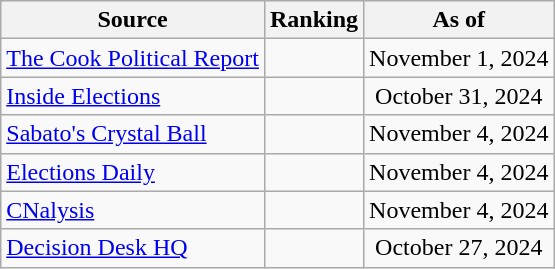<table class="wikitable" style="text-align:center">
<tr>
<th>Source</th>
<th>Ranking</th>
<th>As of</th>
</tr>
<tr>
<td style="text-align:left"><a href='#'>The Cook Political Report</a></td>
<td></td>
<td>November 1, 2024</td>
</tr>
<tr>
<td style="text-align:left"><a href='#'>Inside Elections</a></td>
<td></td>
<td>October 31, 2024</td>
</tr>
<tr>
<td style="text-align:left"><a href='#'>Sabato's Crystal Ball</a></td>
<td></td>
<td>November 4, 2024</td>
</tr>
<tr>
<td style="text-align:left"><a href='#'>Elections Daily</a></td>
<td></td>
<td>November 4, 2024</td>
</tr>
<tr>
<td align=left><a href='#'>CNalysis</a></td>
<td></td>
<td>November 4, 2024</td>
</tr>
<tr>
<td align=left><a href='#'>Decision Desk HQ</a></td>
<td></td>
<td>October 27, 2024</td>
</tr>
</table>
